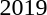<table>
<tr>
<td rowspan=2>2019<br></td>
<td rowspan=2></td>
<td rowspan=2></td>
<td></td>
</tr>
<tr>
<td></td>
</tr>
</table>
